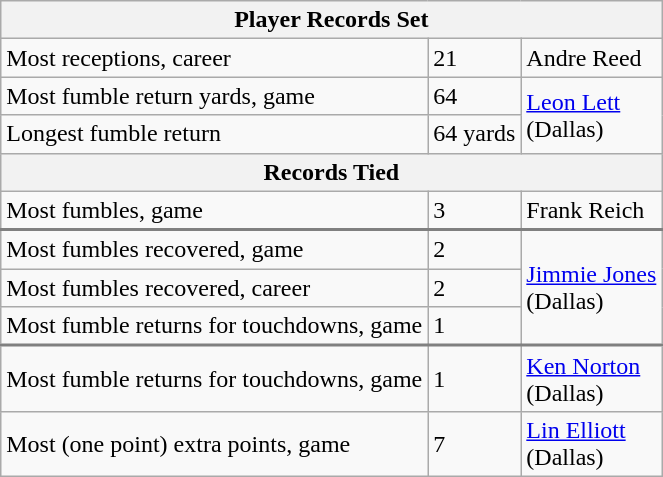<table class="wikitable">
<tr>
<th colspan=3>Player Records Set</th>
</tr>
<tr>
<td>Most receptions, career</td>
<td>21</td>
<td>Andre Reed</td>
</tr>
<tr>
<td>Most fumble return yards, game</td>
<td>64</td>
<td rowspan=2><a href='#'>Leon Lett</a><br>(Dallas)</td>
</tr>
<tr>
<td>Longest fumble return</td>
<td>64 yards</td>
</tr>
<tr>
<th colspan=3>Records Tied</th>
</tr>
<tr style="border-bottom: 2px solid gray">
<td>Most fumbles, game</td>
<td>3</td>
<td>Frank Reich</td>
</tr>
<tr>
<td>Most fumbles recovered, game</td>
<td>2</td>
<td rowspan=3><a href='#'>Jimmie Jones</a><br>(Dallas)</td>
</tr>
<tr>
<td>Most fumbles recovered, career</td>
<td>2</td>
</tr>
<tr style="border-bottom: 2px solid gray">
<td>Most fumble returns for touchdowns, game</td>
<td>1</td>
</tr>
<tr>
<td>Most fumble returns for touchdowns, game</td>
<td>1</td>
<td><a href='#'>Ken Norton</a><br>(Dallas)</td>
</tr>
<tr>
<td>Most (one point) extra points, game</td>
<td>7</td>
<td><a href='#'>Lin Elliott</a><br>(Dallas)</td>
</tr>
</table>
